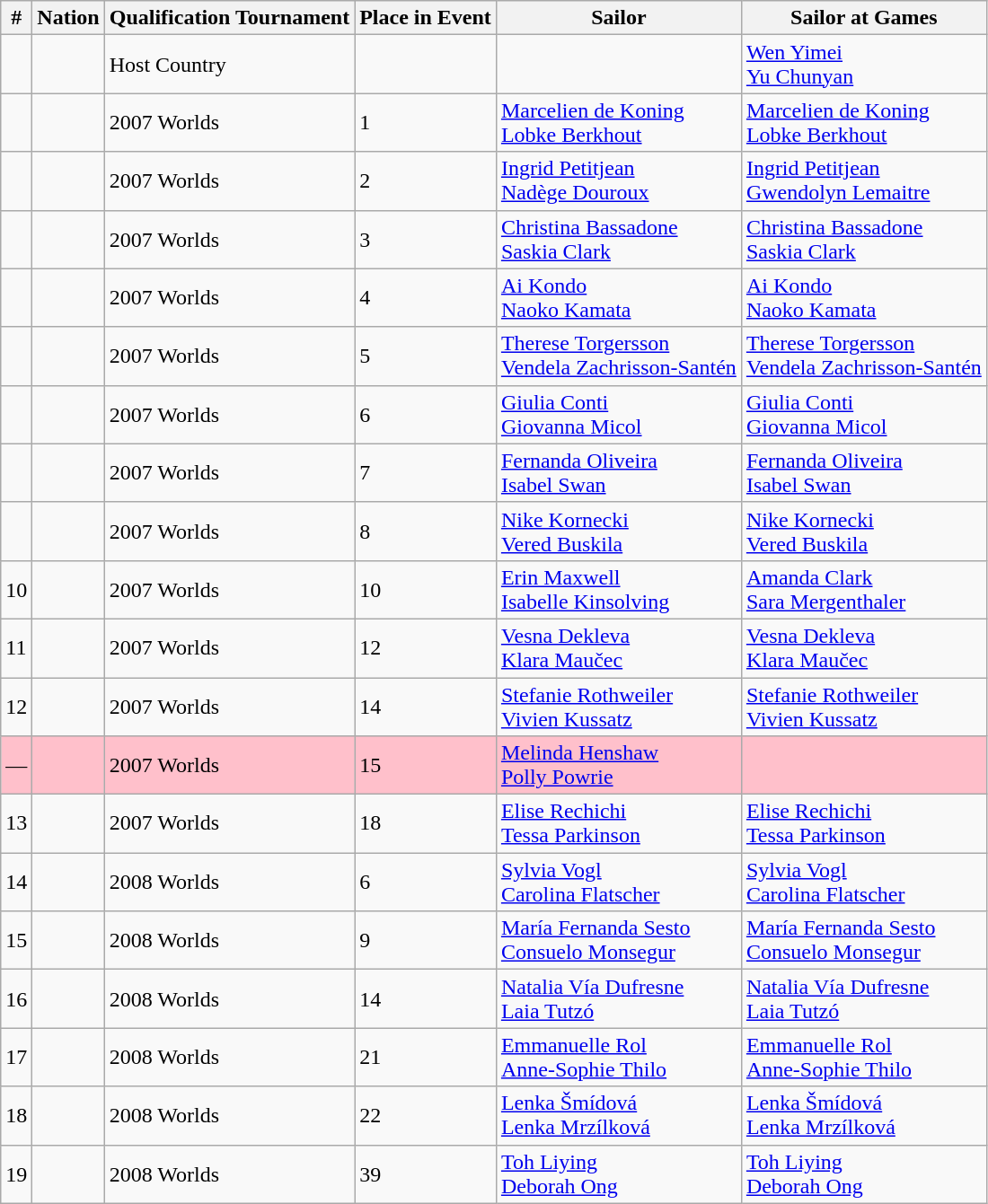<table class="sortable wikitable">
<tr>
<th>#</th>
<th>Nation</th>
<th>Qualification Tournament</th>
<th>Place in Event</th>
<th>Sailor</th>
<th>Sailor at Games</th>
</tr>
<tr>
<td></td>
<td></td>
<td>Host Country</td>
<td></td>
<td></td>
<td><a href='#'>Wen Yimei</a><br><a href='#'>Yu Chunyan</a></td>
</tr>
<tr>
<td></td>
<td></td>
<td>2007 Worlds</td>
<td>1</td>
<td><a href='#'>Marcelien de Koning</a><br><a href='#'>Lobke Berkhout</a></td>
<td><a href='#'>Marcelien de Koning</a><br><a href='#'>Lobke Berkhout</a></td>
</tr>
<tr>
<td></td>
<td></td>
<td>2007 Worlds</td>
<td>2</td>
<td><a href='#'>Ingrid Petitjean</a><br><a href='#'>Nadège Douroux</a></td>
<td><a href='#'>Ingrid Petitjean</a><br><a href='#'>Gwendolyn Lemaitre</a></td>
</tr>
<tr>
<td></td>
<td></td>
<td>2007 Worlds</td>
<td>3</td>
<td><a href='#'>Christina Bassadone</a><br><a href='#'>Saskia Clark</a></td>
<td><a href='#'>Christina Bassadone</a><br><a href='#'>Saskia Clark</a></td>
</tr>
<tr>
<td></td>
<td></td>
<td>2007 Worlds</td>
<td>4</td>
<td><a href='#'>Ai Kondo</a><br><a href='#'>Naoko Kamata</a></td>
<td><a href='#'>Ai Kondo</a><br><a href='#'>Naoko Kamata</a></td>
</tr>
<tr>
<td></td>
<td></td>
<td>2007 Worlds</td>
<td>5</td>
<td><a href='#'>Therese Torgersson</a><br><a href='#'>Vendela Zachrisson-Santén</a></td>
<td><a href='#'>Therese Torgersson</a><br><a href='#'>Vendela Zachrisson-Santén</a></td>
</tr>
<tr>
<td></td>
<td></td>
<td>2007 Worlds</td>
<td>6</td>
<td><a href='#'>Giulia Conti</a><br><a href='#'>Giovanna Micol</a></td>
<td><a href='#'>Giulia Conti</a><br><a href='#'>Giovanna Micol</a></td>
</tr>
<tr>
<td></td>
<td></td>
<td>2007 Worlds</td>
<td>7</td>
<td><a href='#'>Fernanda Oliveira</a><br><a href='#'>Isabel Swan</a></td>
<td><a href='#'>Fernanda Oliveira</a><br><a href='#'>Isabel Swan</a></td>
</tr>
<tr>
<td></td>
<td></td>
<td>2007 Worlds</td>
<td>8</td>
<td><a href='#'>Nike Kornecki</a><br><a href='#'>Vered Buskila</a></td>
<td><a href='#'>Nike Kornecki</a><br><a href='#'>Vered Buskila</a></td>
</tr>
<tr>
<td>10</td>
<td></td>
<td>2007 Worlds</td>
<td>10</td>
<td><a href='#'>Erin Maxwell</a><br><a href='#'>Isabelle Kinsolving</a></td>
<td><a href='#'>Amanda Clark</a><br><a href='#'>Sara Mergenthaler</a></td>
</tr>
<tr>
<td>11</td>
<td></td>
<td>2007 Worlds</td>
<td>12</td>
<td><a href='#'>Vesna Dekleva</a><br><a href='#'>Klara Maučec</a></td>
<td><a href='#'>Vesna Dekleva</a><br><a href='#'>Klara Maučec</a></td>
</tr>
<tr>
<td>12</td>
<td></td>
<td>2007 Worlds</td>
<td>14</td>
<td><a href='#'>Stefanie Rothweiler</a><br><a href='#'>Vivien Kussatz</a></td>
<td><a href='#'>Stefanie Rothweiler</a><br><a href='#'>Vivien Kussatz</a></td>
</tr>
<tr bgcolor=#FFC0CB>
<td>—</td>
<td></td>
<td>2007 Worlds</td>
<td>15</td>
<td><a href='#'>Melinda Henshaw</a><br><a href='#'>Polly Powrie</a></td>
<td></td>
</tr>
<tr>
<td>13</td>
<td></td>
<td>2007 Worlds</td>
<td>18</td>
<td><a href='#'>Elise Rechichi</a><br><a href='#'>Tessa Parkinson</a></td>
<td><a href='#'>Elise Rechichi</a><br><a href='#'>Tessa Parkinson</a></td>
</tr>
<tr>
<td>14</td>
<td></td>
<td>2008 Worlds</td>
<td>6</td>
<td><a href='#'>Sylvia Vogl</a><br><a href='#'>Carolina Flatscher</a></td>
<td><a href='#'>Sylvia Vogl</a><br><a href='#'>Carolina Flatscher</a></td>
</tr>
<tr>
<td>15</td>
<td></td>
<td>2008 Worlds</td>
<td>9</td>
<td><a href='#'>María Fernanda Sesto</a><br><a href='#'>Consuelo Monsegur</a></td>
<td><a href='#'>María Fernanda Sesto</a><br><a href='#'>Consuelo Monsegur</a></td>
</tr>
<tr>
<td>16</td>
<td></td>
<td>2008 Worlds</td>
<td>14</td>
<td><a href='#'>Natalia Vía Dufresne</a><br><a href='#'>Laia Tutzó</a></td>
<td><a href='#'>Natalia Vía Dufresne</a><br><a href='#'>Laia Tutzó</a></td>
</tr>
<tr>
<td>17</td>
<td></td>
<td>2008 Worlds</td>
<td>21</td>
<td><a href='#'>Emmanuelle Rol</a><br><a href='#'>Anne-Sophie Thilo</a></td>
<td><a href='#'>Emmanuelle Rol</a><br><a href='#'>Anne-Sophie Thilo</a></td>
</tr>
<tr>
<td>18</td>
<td></td>
<td>2008 Worlds</td>
<td>22</td>
<td><a href='#'>Lenka Šmídová</a><br><a href='#'>Lenka Mrzílková</a></td>
<td><a href='#'>Lenka Šmídová</a><br><a href='#'>Lenka Mrzílková</a></td>
</tr>
<tr>
<td>19</td>
<td></td>
<td>2008 Worlds</td>
<td>39</td>
<td><a href='#'>Toh Liying</a><br><a href='#'>Deborah Ong</a></td>
<td><a href='#'>Toh Liying</a><br><a href='#'>Deborah Ong</a></td>
</tr>
</table>
